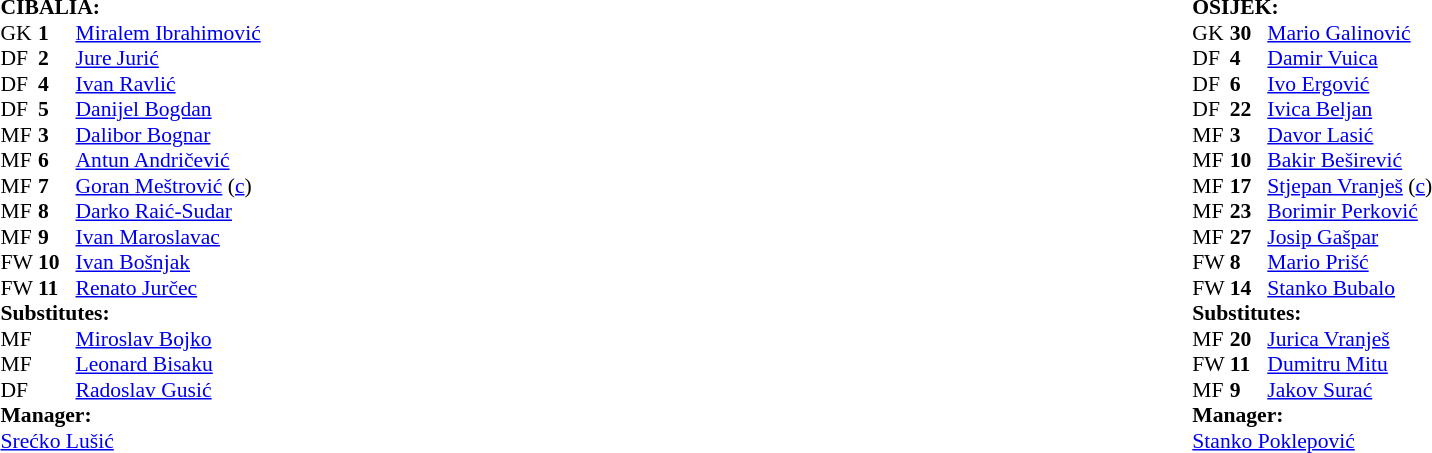<table width="100%">
<tr>
<td valign="top" width="40%"><br><table style="font-size: 90%" cellspacing="0" cellpadding="0">
<tr>
<td colspan="4"><strong>CIBALIA:</strong></td>
</tr>
<tr>
<th width="25"></th>
<th width="25"></th>
<th width="145"></th>
<th width="70"></th>
</tr>
<tr>
<td>GK</td>
<td><strong>1</strong></td>
<td> <a href='#'>Miralem Ibrahimović</a></td>
<td></td>
</tr>
<tr>
<td>DF</td>
<td><strong>2</strong></td>
<td> <a href='#'>Jure Jurić</a></td>
<td></td>
<td></td>
</tr>
<tr>
<td>DF</td>
<td><strong>4</strong></td>
<td> <a href='#'>Ivan Ravlić</a></td>
<td></td>
</tr>
<tr>
<td>DF</td>
<td><strong>5</strong></td>
<td> <a href='#'>Danijel Bogdan</a></td>
</tr>
<tr>
<td>MF</td>
<td><strong>3</strong></td>
<td> <a href='#'>Dalibor Bognar</a></td>
</tr>
<tr>
<td>MF</td>
<td><strong>6</strong></td>
<td> <a href='#'>Antun Andričević</a></td>
<td></td>
</tr>
<tr>
<td>MF</td>
<td><strong>7</strong></td>
<td> <a href='#'>Goran Meštrović</a> (<a href='#'>c</a>)</td>
<td></td>
<td></td>
</tr>
<tr>
<td>MF</td>
<td><strong>8</strong></td>
<td> <a href='#'>Darko Raić-Sudar</a></td>
<td></td>
</tr>
<tr>
<td>MF</td>
<td><strong>9</strong></td>
<td> <a href='#'>Ivan Maroslavac</a></td>
</tr>
<tr>
<td>FW</td>
<td><strong>10</strong></td>
<td> <a href='#'>Ivan Bošnjak</a></td>
</tr>
<tr>
<td>FW</td>
<td><strong>11</strong></td>
<td> <a href='#'>Renato Jurčec</a></td>
<td></td>
<td></td>
</tr>
<tr>
<td colspan=3><strong>Substitutes:</strong></td>
</tr>
<tr>
<td>MF</td>
<td><strong></strong></td>
<td> <a href='#'>Miroslav Bojko</a></td>
<td></td>
<td></td>
</tr>
<tr>
<td>MF</td>
<td><strong></strong></td>
<td> <a href='#'>Leonard Bisaku</a></td>
<td></td>
<td></td>
</tr>
<tr>
<td>DF</td>
<td><strong></strong></td>
<td> <a href='#'>Radoslav Gusić</a></td>
<td></td>
<td></td>
</tr>
<tr>
<td colspan=3><strong>Manager:</strong></td>
</tr>
<tr>
<td colspan="3"> <a href='#'>Srećko Lušić</a></td>
</tr>
</table>
</td>
<td valign="top" width="50%"><br><table style="font-size: 90%" cellspacing="0" cellpadding="0" align="center">
<tr>
<td colspan="4"><strong>OSIJEK:</strong></td>
</tr>
<tr>
<th width="25"></th>
<th width="25"></th>
<th width="145"></th>
<th width="35"></th>
</tr>
<tr>
<td>GK</td>
<td><strong>30</strong></td>
<td> <a href='#'>Mario Galinović</a></td>
</tr>
<tr>
<td>DF</td>
<td><strong>4</strong></td>
<td> <a href='#'>Damir Vuica</a></td>
<td></td>
<td></td>
</tr>
<tr>
<td>DF</td>
<td><strong>6</strong></td>
<td> <a href='#'>Ivo Ergović</a></td>
<td></td>
</tr>
<tr>
<td>DF</td>
<td><strong>22</strong></td>
<td> <a href='#'>Ivica Beljan</a></td>
</tr>
<tr>
<td>MF</td>
<td><strong>3</strong></td>
<td> <a href='#'>Davor Lasić</a></td>
</tr>
<tr>
<td>MF</td>
<td><strong>10</strong></td>
<td> <a href='#'>Bakir Beširević</a></td>
</tr>
<tr>
<td>MF</td>
<td><strong>17</strong></td>
<td> <a href='#'>Stjepan Vranješ</a> (<a href='#'>c</a>)</td>
</tr>
<tr>
<td>MF</td>
<td><strong>23</strong></td>
<td> <a href='#'>Borimir Perković</a></td>
</tr>
<tr>
<td>MF</td>
<td><strong>27</strong></td>
<td> <a href='#'>Josip Gašpar</a></td>
</tr>
<tr>
<td>FW</td>
<td><strong>8</strong></td>
<td> <a href='#'>Mario Prišć</a></td>
<td></td>
<td></td>
</tr>
<tr>
<td>FW</td>
<td><strong>14</strong></td>
<td> <a href='#'>Stanko Bubalo</a></td>
<td></td>
<td></td>
</tr>
<tr>
<td colspan=3><strong>Substitutes:</strong></td>
</tr>
<tr>
<td>MF</td>
<td><strong>20</strong></td>
<td> <a href='#'>Jurica Vranješ</a></td>
<td></td>
<td></td>
</tr>
<tr>
<td>FW</td>
<td><strong>11</strong></td>
<td> <a href='#'>Dumitru Mitu</a></td>
<td></td>
<td></td>
</tr>
<tr>
<td>MF</td>
<td><strong>9</strong></td>
<td> <a href='#'>Jakov Surać</a></td>
<td></td>
<td></td>
</tr>
<tr>
<td colspan=3><strong>Manager:</strong></td>
</tr>
<tr>
<td colspan="3"> <a href='#'>Stanko Poklepović</a></td>
</tr>
</table>
</td>
</tr>
</table>
